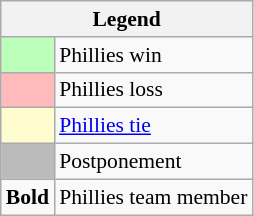<table class="wikitable" style="font-size:90%">
<tr>
<th colspan="2">Legend</th>
</tr>
<tr>
<td style="background:#bfb;"> </td>
<td>Phillies win</td>
</tr>
<tr>
<td style="background:#fbb;"> </td>
<td>Phillies loss</td>
</tr>
<tr>
<td style="background:#fffdd0;"> </td>
<td><a href='#'>Phillies tie</a> </td>
</tr>
<tr>
<td style="background:#bbb;"> </td>
<td>Postponement</td>
</tr>
<tr>
<td><strong>Bold</strong></td>
<td>Phillies team member</td>
</tr>
</table>
